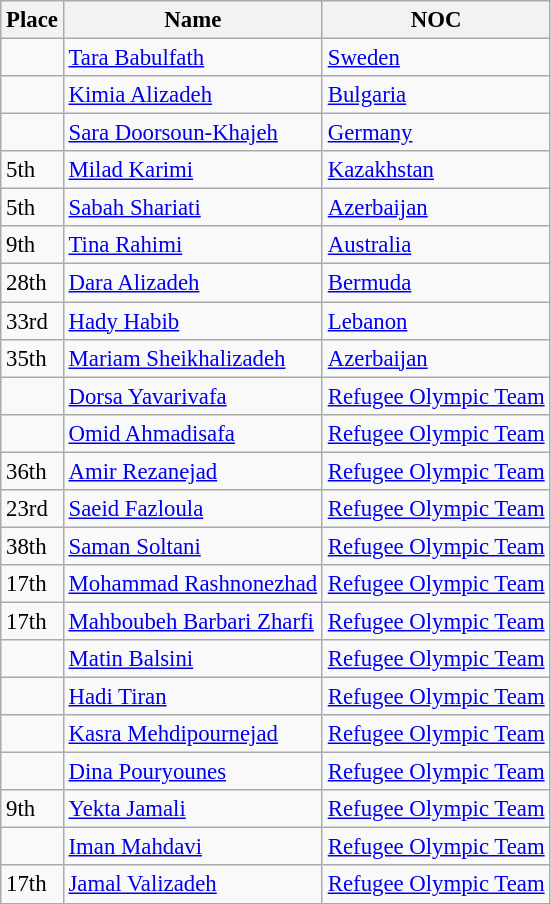<table class="wikitable sortable" style="font-size: 95%;">
<tr>
<th>Place</th>
<th>Name</th>
<th>NOC</th>
</tr>
<tr>
<td></td>
<td><a href='#'>Tara Babulfath</a></td>
<td><a href='#'>Sweden</a></td>
</tr>
<tr>
<td></td>
<td><a href='#'>Kimia Alizadeh</a></td>
<td><a href='#'>Bulgaria</a></td>
</tr>
<tr>
<td></td>
<td><a href='#'>Sara Doorsoun-Khajeh</a></td>
<td><a href='#'>Germany</a></td>
</tr>
<tr>
<td>5th</td>
<td><a href='#'>Milad Karimi</a></td>
<td><a href='#'>Kazakhstan</a></td>
</tr>
<tr>
<td>5th</td>
<td><a href='#'>Sabah Shariati</a></td>
<td><a href='#'>Azerbaijan</a></td>
</tr>
<tr>
<td>9th</td>
<td><a href='#'>Tina Rahimi</a></td>
<td><a href='#'>Australia</a></td>
</tr>
<tr>
<td>28th</td>
<td><a href='#'>Dara Alizadeh</a></td>
<td><a href='#'>Bermuda</a></td>
</tr>
<tr>
<td>33rd</td>
<td><a href='#'>Hady Habib</a></td>
<td><a href='#'>Lebanon</a></td>
</tr>
<tr>
<td>35th</td>
<td><a href='#'>Mariam Sheikhalizadeh</a></td>
<td><a href='#'>Azerbaijan</a></td>
</tr>
<tr>
<td></td>
<td><a href='#'>Dorsa Yavarivafa</a></td>
<td><a href='#'>Refugee Olympic Team</a></td>
</tr>
<tr>
<td></td>
<td><a href='#'>Omid Ahmadisafa</a></td>
<td><a href='#'>Refugee Olympic Team</a></td>
</tr>
<tr>
<td>36th</td>
<td><a href='#'>Amir Rezanejad</a></td>
<td><a href='#'>Refugee Olympic Team</a></td>
</tr>
<tr>
<td>23rd</td>
<td><a href='#'>Saeid Fazloula</a></td>
<td><a href='#'>Refugee Olympic Team</a></td>
</tr>
<tr>
<td>38th</td>
<td><a href='#'>Saman Soltani</a></td>
<td><a href='#'>Refugee Olympic Team</a></td>
</tr>
<tr>
<td>17th</td>
<td><a href='#'>Mohammad Rashnonezhad</a></td>
<td><a href='#'>Refugee Olympic Team</a></td>
</tr>
<tr>
<td>17th</td>
<td><a href='#'>Mahboubeh Barbari Zharfi</a></td>
<td><a href='#'>Refugee Olympic Team</a></td>
</tr>
<tr>
<td></td>
<td><a href='#'>Matin Balsini</a></td>
<td><a href='#'>Refugee Olympic Team</a></td>
</tr>
<tr>
<td></td>
<td><a href='#'>Hadi Tiran</a></td>
<td><a href='#'>Refugee Olympic Team</a></td>
</tr>
<tr>
<td></td>
<td><a href='#'>Kasra Mehdipournejad</a></td>
<td><a href='#'>Refugee Olympic Team</a></td>
</tr>
<tr>
<td></td>
<td><a href='#'>Dina Pouryounes</a></td>
<td><a href='#'>Refugee Olympic Team</a></td>
</tr>
<tr>
<td>9th</td>
<td><a href='#'>Yekta Jamali</a></td>
<td><a href='#'>Refugee Olympic Team</a></td>
</tr>
<tr>
<td></td>
<td><a href='#'>Iman Mahdavi</a></td>
<td><a href='#'>Refugee Olympic Team</a></td>
</tr>
<tr>
<td>17th</td>
<td><a href='#'>Jamal Valizadeh</a></td>
<td><a href='#'>Refugee Olympic Team</a></td>
</tr>
</table>
